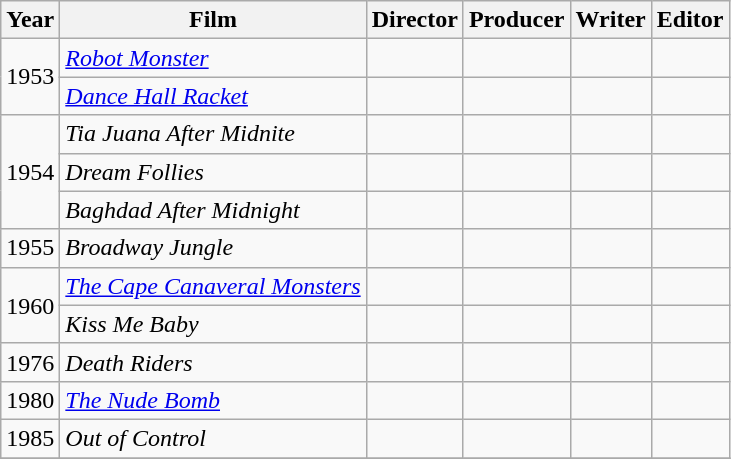<table class="wikitable">
<tr>
<th>Year</th>
<th>Film</th>
<th>Director</th>
<th>Producer</th>
<th>Writer</th>
<th>Editor</th>
</tr>
<tr>
<td rowspan=2>1953</td>
<td><em><a href='#'>Robot Monster</a></em></td>
<td></td>
<td></td>
<td></td>
<td></td>
</tr>
<tr>
<td><em><a href='#'>Dance Hall Racket</a></em></td>
<td></td>
<td></td>
<td></td>
<td></td>
</tr>
<tr>
<td rowspan=3>1954</td>
<td><em>Tia Juana After Midnite</em></td>
<td></td>
<td></td>
<td></td>
<td></td>
</tr>
<tr>
<td><em>Dream Follies</em></td>
<td></td>
<td></td>
<td></td>
<td></td>
</tr>
<tr>
<td><em>Baghdad After Midnight</em></td>
<td></td>
<td></td>
<td></td>
<td></td>
</tr>
<tr>
<td>1955</td>
<td><em>Broadway Jungle</em></td>
<td></td>
<td></td>
<td></td>
<td></td>
</tr>
<tr>
<td rowspan=2>1960</td>
<td><em><a href='#'>The Cape Canaveral Monsters</a></em></td>
<td></td>
<td></td>
<td></td>
<td></td>
</tr>
<tr>
<td><em>Kiss Me Baby</em></td>
<td></td>
<td></td>
<td></td>
<td></td>
</tr>
<tr>
<td>1976</td>
<td><em>Death Riders</em></td>
<td></td>
<td></td>
<td></td>
<td></td>
</tr>
<tr>
<td>1980</td>
<td><em><a href='#'>The Nude Bomb</a></em></td>
<td></td>
<td></td>
<td></td>
<td></td>
</tr>
<tr>
<td>1985</td>
<td><em>Out of Control</em></td>
<td></td>
<td></td>
<td></td>
<td></td>
</tr>
<tr>
</tr>
</table>
